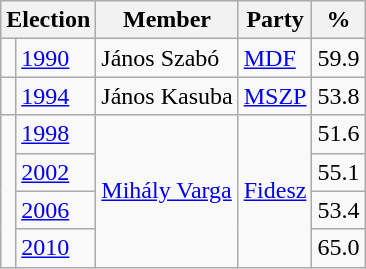<table class=wikitable>
<tr>
<th colspan=2>Election</th>
<th>Member</th>
<th>Party</th>
<th>%</th>
</tr>
<tr>
<td bgcolor=></td>
<td><a href='#'>1990</a></td>
<td>János Szabó</td>
<td><a href='#'>MDF</a></td>
<td align=right>59.9</td>
</tr>
<tr>
<td bgcolor=></td>
<td><a href='#'>1994</a></td>
<td>János Kasuba</td>
<td><a href='#'>MSZP</a></td>
<td align=right>53.8</td>
</tr>
<tr>
<td rowspan=4 bgcolor=></td>
<td><a href='#'>1998</a></td>
<td rowspan=4><a href='#'>Mihály Varga</a></td>
<td rowspan=4><a href='#'>Fidesz</a></td>
<td align=right>51.6</td>
</tr>
<tr>
<td><a href='#'>2002</a></td>
<td align=right>55.1</td>
</tr>
<tr>
<td><a href='#'>2006</a></td>
<td align=right>53.4</td>
</tr>
<tr>
<td><a href='#'>2010</a></td>
<td align=right>65.0</td>
</tr>
</table>
